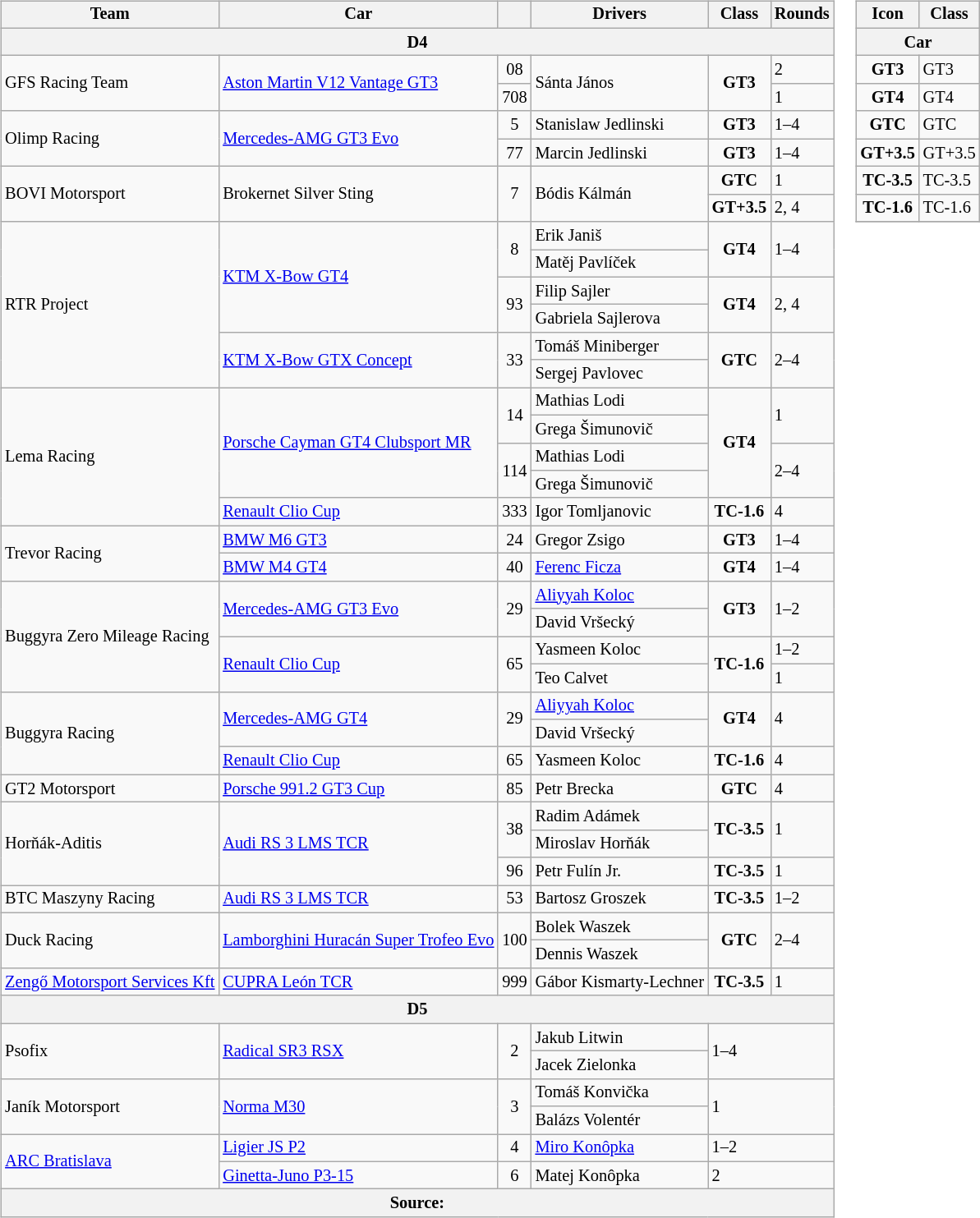<table>
<tr>
<td><br><table class="wikitable" style="font-size: 85%;">
<tr>
<th>Team</th>
<th>Car</th>
<th></th>
<th>Drivers</th>
<th>Class</th>
<th>Rounds</th>
</tr>
<tr>
<th colspan=6>D4</th>
</tr>
<tr>
<td rowspan=2> GFS Racing Team</td>
<td rowspan=2><a href='#'>Aston Martin V12 Vantage GT3</a></td>
<td align="center">08</td>
<td rowspan=2> Sánta János</td>
<td rowspan=2 align=center><strong><span>GT3</span></strong></td>
<td>2</td>
</tr>
<tr>
<td align="center">708</td>
<td>1</td>
</tr>
<tr>
<td rowspan=2> Olimp Racing</td>
<td rowspan=2><a href='#'>Mercedes-AMG GT3 Evo</a></td>
<td align="center">5</td>
<td> Stanislaw Jedlinski</td>
<td align=center><strong><span>GT3</span></strong></td>
<td>1–4</td>
</tr>
<tr>
<td align="center">77</td>
<td> Marcin Jedlinski</td>
<td align=center><strong><span>GT3</span></strong></td>
<td>1–4</td>
</tr>
<tr>
<td rowspan=2> BOVI Motorsport</td>
<td rowspan=2>Brokernet Silver Sting</td>
<td rowspan=2 align="center">7</td>
<td rowspan=2> Bódis Kálmán</td>
<td align=center><strong><span>GTC</span></strong></td>
<td>1</td>
</tr>
<tr>
<td align=center><strong><span>GT+3.5</span></strong></td>
<td>2, 4</td>
</tr>
<tr>
<td rowspan=6> RTR Project</td>
<td rowspan=4><a href='#'>KTM X-Bow GT4</a></td>
<td rowspan=2  align="center">8</td>
<td> Erik Janiš</td>
<td rowspan=2  align=center><strong><span>GT4</span></strong></td>
<td rowspan=2>1–4</td>
</tr>
<tr>
<td> Matěj Pavlíček</td>
</tr>
<tr>
<td rowspan=2  align="center">93</td>
<td> Filip Sajler</td>
<td rowspan=2  align=center><strong><span>GT4</span></strong></td>
<td rowspan=2>2, 4</td>
</tr>
<tr>
<td> Gabriela Sajlerova</td>
</tr>
<tr>
<td rowspan=2><a href='#'>KTM X-Bow GTX Concept</a></td>
<td rowspan=2  align="center">33</td>
<td> Tomáš Miniberger</td>
<td rowspan=2  align=center><strong><span>GTC</span></strong></td>
<td rowspan=2>2–4</td>
</tr>
<tr>
<td> Sergej Pavlovec</td>
</tr>
<tr>
<td rowspan=5> Lema Racing</td>
<td rowspan=4><a href='#'>Porsche Cayman GT4 Clubsport MR</a></td>
<td rowspan=2  align="center">14</td>
<td> Mathias Lodi</td>
<td rowspan=4  align=center><strong><span>GT4</span></strong></td>
<td rowspan=2>1</td>
</tr>
<tr>
<td> Grega Šimunovič</td>
</tr>
<tr>
<td rowspan=2  align="center">114</td>
<td> Mathias Lodi</td>
<td rowspan=2>2–4</td>
</tr>
<tr>
<td> Grega Šimunovič</td>
</tr>
<tr>
<td><a href='#'>Renault Clio Cup</a></td>
<td align="center">333</td>
<td> Igor Tomljanovic</td>
<td align=center><strong><span>TC-1.6</span></strong></td>
<td>4</td>
</tr>
<tr>
<td rowspan=2> Trevor Racing</td>
<td><a href='#'>BMW M6 GT3</a></td>
<td align="center">24</td>
<td> Gregor Zsigo</td>
<td align=center><strong><span>GT3</span></strong></td>
<td>1–4</td>
</tr>
<tr>
<td><a href='#'>BMW M4 GT4</a></td>
<td align="center">40</td>
<td> <a href='#'>Ferenc Ficza</a></td>
<td align=center><strong><span>GT4</span></strong></td>
<td>1–4</td>
</tr>
<tr>
<td rowspan=4> Buggyra Zero Mileage Racing</td>
<td rowspan=2><a href='#'>Mercedes-AMG GT3 Evo</a></td>
<td rowspan=2  align="center">29</td>
<td> <a href='#'>Aliyyah Koloc</a></td>
<td rowspan=2 align=center><strong><span>GT3</span></strong></td>
<td rowspan=2>1–2</td>
</tr>
<tr>
<td> David Vršecký</td>
</tr>
<tr>
<td rowspan=2><a href='#'>Renault Clio Cup</a></td>
<td rowspan=2 align="center">65</td>
<td> Yasmeen Koloc</td>
<td rowspan=2 align=center><strong><span>TC-1.6</span></strong></td>
<td>1–2</td>
</tr>
<tr>
<td> Teo Calvet</td>
<td>1</td>
</tr>
<tr>
<td rowspan=3> Buggyra Racing</td>
<td rowspan=2><a href='#'>Mercedes-AMG GT4</a></td>
<td rowspan=2  align="center">29</td>
<td> <a href='#'>Aliyyah Koloc</a></td>
<td rowspan=2 align=center><strong><span>GT4</span></strong></td>
<td rowspan=2>4</td>
</tr>
<tr>
<td> David Vršecký</td>
</tr>
<tr>
<td><a href='#'>Renault Clio Cup</a></td>
<td align="center">65</td>
<td> Yasmeen Koloc</td>
<td align=center><strong><span>TC-1.6</span></strong></td>
<td>4</td>
</tr>
<tr>
<td> GT2 Motorsport</td>
<td><a href='#'>Porsche 991.2 GT3 Cup</a></td>
<td align="center">85</td>
<td> Petr Brecka</td>
<td align=center><strong><span>GTC</span></strong></td>
<td>4</td>
</tr>
<tr>
<td rowspan=3> Horňák-Aditis</td>
<td rowspan=3><a href='#'>Audi RS 3 LMS TCR</a></td>
<td rowspan=2 align="center">38</td>
<td> Radim Adámek</td>
<td rowspan=2 align=center><strong><span>TC-3.5</span></strong></td>
<td rowspan=2>1</td>
</tr>
<tr>
<td> Miroslav Horňák</td>
</tr>
<tr>
<td align="center">96</td>
<td> Petr Fulín Jr.</td>
<td align=center><strong><span>TC-3.5</span></strong></td>
<td>1</td>
</tr>
<tr>
<td> BTC Maszyny Racing</td>
<td><a href='#'>Audi RS 3 LMS TCR</a></td>
<td align="center">53</td>
<td> Bartosz Groszek</td>
<td align=center><strong><span>TC-3.5</span></strong></td>
<td>1–2</td>
</tr>
<tr>
<td rowspan=2> Duck Racing</td>
<td rowspan=2><a href='#'>Lamborghini Huracán Super Trofeo Evo</a></td>
<td rowspan=2  align="center">100</td>
<td> Bolek Waszek</td>
<td rowspan=2  align=center><strong><span>GTC</span></strong></td>
<td rowspan=2>2–4</td>
</tr>
<tr>
<td> Dennis Waszek</td>
</tr>
<tr>
<td> <a href='#'>Zengő Motorsport Services Kft</a></td>
<td><a href='#'>CUPRA León TCR</a></td>
<td align="center">999</td>
<td> Gábor Kismarty-Lechner</td>
<td align=center><strong><span>TC-3.5</span></strong></td>
<td>1</td>
</tr>
<tr>
<th colspan=6>D5</th>
</tr>
<tr>
<td rowspan=2> Psofix</td>
<td rowspan=2><a href='#'>Radical SR3 RSX</a></td>
<td rowspan=2  align="center">2</td>
<td> Jakub Litwin</td>
<td rowspan=2 colspan=2>1–4</td>
</tr>
<tr>
<td> Jacek Zielonka</td>
</tr>
<tr>
<td rowspan=2> Janík Motorsport</td>
<td rowspan=2><a href='#'>Norma M30</a></td>
<td rowspan=2 align="center">3</td>
<td> Tomáš Konvička</td>
<td rowspan=2 colspan=2>1</td>
</tr>
<tr>
<td> Balázs Volentér</td>
</tr>
<tr>
<td rowspan=2> <a href='#'>ARC Bratislava</a></td>
<td><a href='#'>Ligier JS P2</a></td>
<td align="center">4</td>
<td> <a href='#'>Miro Konôpka</a></td>
<td colspan=2>1–2</td>
</tr>
<tr>
<td><a href='#'>Ginetta-Juno P3-15</a></td>
<td align="center">6</td>
<td> Matej Konôpka</td>
<td colspan=2>2</td>
</tr>
<tr>
<th colspan=6>Source:</th>
</tr>
</table>
</td>
<td valign="top"><br><table class="wikitable" style="font-size: 85%;">
<tr>
<th>Icon</th>
<th>Class</th>
</tr>
<tr>
<th colspan=2>Car</th>
</tr>
<tr>
<td align=center><strong><span>GT3</span></strong></td>
<td>GT3</td>
</tr>
<tr>
<td align=center><strong><span>GT4</span></strong></td>
<td>GT4</td>
</tr>
<tr>
<td align=center><strong><span>GTC</span></strong></td>
<td>GTC</td>
</tr>
<tr>
<td align="center"><strong><span>GT+3.5</span></strong></td>
<td>GT+3.5</td>
</tr>
<tr>
<td align=center><strong><span>TC-3.5</span></strong></td>
<td>TC-3.5</td>
</tr>
<tr>
<td align=center><strong><span>TC-1.6</span></strong></td>
<td>TC-1.6</td>
</tr>
<tr>
</tr>
</table>
</td>
</tr>
</table>
